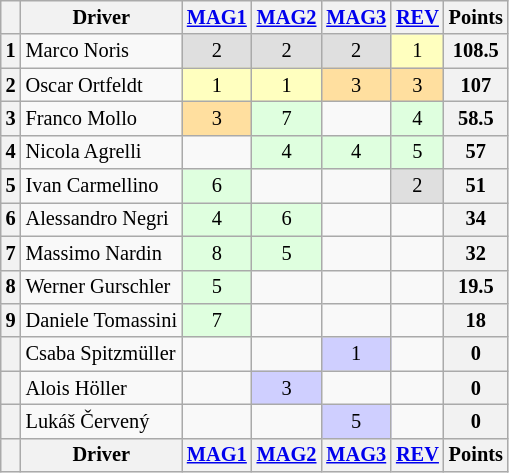<table class="wikitable" style="font-size: 85%; text-align: center;">
<tr valign="top">
<th valign="middle"></th>
<th valign="middle">Driver</th>
<th><a href='#'>MAG1</a> <br></th>
<th><a href='#'>MAG2</a> <br></th>
<th><a href='#'>MAG3</a> <br></th>
<th><a href='#'>REV</a> <br></th>
<th valign="middle">Points</th>
</tr>
<tr>
<th>1</th>
<td align=left> Marco Noris</td>
<td style="background:#DFDFDF;">2</td>
<td style="background:#DFDFDF;">2</td>
<td style="background:#DFDFDF;">2</td>
<td style="background:#ffffbf;">1</td>
<th>108.5</th>
</tr>
<tr>
<th>2</th>
<td align=left> Oscar Ortfeldt</td>
<td style="background:#ffffbf;">1</td>
<td style="background:#ffffbf;">1</td>
<td style="background:#ffdf9f;">3</td>
<td style="background:#ffdf9f;">3</td>
<th>107</th>
</tr>
<tr>
<th>3</th>
<td align=left> Franco Mollo</td>
<td style="background:#ffdf9f;">3</td>
<td style="background:#dfffdf;">7</td>
<td></td>
<td style="background:#dfffdf;">4</td>
<th>58.5</th>
</tr>
<tr>
<th>4</th>
<td align=left> Nicola Agrelli</td>
<td></td>
<td style="background:#dfffdf;">4</td>
<td style="background:#dfffdf;">4</td>
<td style="background:#dfffdf;">5</td>
<th>57</th>
</tr>
<tr>
<th>5</th>
<td align=left> Ivan Carmellino</td>
<td style="background:#dfffdf;">6</td>
<td></td>
<td></td>
<td style="background:#DFDFDF;">2</td>
<th>51</th>
</tr>
<tr>
<th>6</th>
<td align=left> Alessandro Negri</td>
<td style="background:#dfffdf;">4</td>
<td style="background:#dfffdf;">6</td>
<td></td>
<td></td>
<th>34</th>
</tr>
<tr>
<th>7</th>
<td align=left> Massimo Nardin</td>
<td style="background:#dfffdf;">8</td>
<td style="background:#dfffdf;">5</td>
<td></td>
<td></td>
<th>32</th>
</tr>
<tr>
<th>8</th>
<td align=left> Werner Gurschler</td>
<td style="background:#dfffdf;">5</td>
<td></td>
<td></td>
<td></td>
<th>19.5</th>
</tr>
<tr>
<th>9</th>
<td align=left> Daniele Tomassini</td>
<td style="background:#dfffdf;">7</td>
<td></td>
<td></td>
<td></td>
<th>18</th>
</tr>
<tr>
<th></th>
<td align=left> Csaba Spitzmüller</td>
<td></td>
<td></td>
<td style="background:#CFCFFF;">1</td>
<td></td>
<th>0</th>
</tr>
<tr>
<th></th>
<td align=left> Alois Höller</td>
<td></td>
<td style="background:#CFCFFF;">3</td>
<td></td>
<td></td>
<th>0</th>
</tr>
<tr>
<th></th>
<td align=left> Lukáš Červený</td>
<td></td>
<td></td>
<td style="background:#CFCFFF;">5</td>
<td></td>
<th>0</th>
</tr>
<tr valign="top">
<th style="vertical-align:middle;"></th>
<th style="vertical-align:middle;">Driver</th>
<th><a href='#'>MAG1</a> <br></th>
<th><a href='#'>MAG2</a> <br></th>
<th><a href='#'>MAG3</a> <br></th>
<th><a href='#'>REV</a> <br></th>
<th style="vertical-align:middle;">Points</th>
</tr>
</table>
